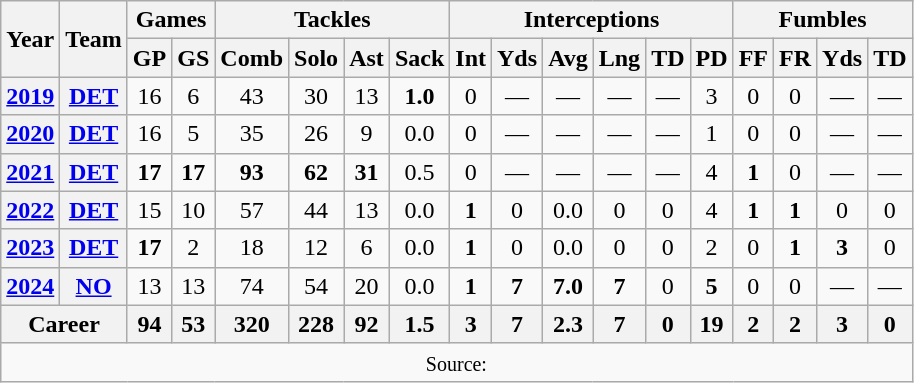<table class="wikitable" style="text-align:center">
<tr>
<th rowspan="2">Year</th>
<th rowspan="2">Team</th>
<th colspan="2">Games</th>
<th colspan="4">Tackles</th>
<th colspan="6">Interceptions</th>
<th colspan="4">Fumbles</th>
</tr>
<tr>
<th>GP</th>
<th>GS</th>
<th>Comb</th>
<th>Solo</th>
<th>Ast</th>
<th>Sack</th>
<th>Int</th>
<th>Yds</th>
<th>Avg</th>
<th>Lng</th>
<th>TD</th>
<th>PD</th>
<th>FF</th>
<th>FR</th>
<th>Yds</th>
<th>TD</th>
</tr>
<tr>
<th><a href='#'>2019</a></th>
<th><a href='#'>DET</a></th>
<td>16</td>
<td>6</td>
<td>43</td>
<td>30</td>
<td>13</td>
<td><strong>1.0</strong></td>
<td>0</td>
<td>—</td>
<td>—</td>
<td>—</td>
<td>—</td>
<td>3</td>
<td>0</td>
<td>0</td>
<td>—</td>
<td>—</td>
</tr>
<tr>
<th><a href='#'>2020</a></th>
<th><a href='#'>DET</a></th>
<td>16</td>
<td>5</td>
<td>35</td>
<td>26</td>
<td>9</td>
<td>0.0</td>
<td>0</td>
<td>—</td>
<td>—</td>
<td>—</td>
<td>—</td>
<td>1</td>
<td>0</td>
<td>0</td>
<td>—</td>
<td>—</td>
</tr>
<tr>
<th><a href='#'>2021</a></th>
<th><a href='#'>DET</a></th>
<td><strong>17</strong></td>
<td><strong>17</strong></td>
<td><strong>93</strong></td>
<td><strong>62</strong></td>
<td><strong>31</strong></td>
<td>0.5</td>
<td>0</td>
<td>—</td>
<td>—</td>
<td>—</td>
<td>—</td>
<td>4</td>
<td><strong>1</strong></td>
<td>0</td>
<td>—</td>
<td>—</td>
</tr>
<tr>
<th><a href='#'>2022</a></th>
<th><a href='#'>DET</a></th>
<td>15</td>
<td>10</td>
<td>57</td>
<td>44</td>
<td>13</td>
<td>0.0</td>
<td><strong>1</strong></td>
<td>0</td>
<td>0.0</td>
<td>0</td>
<td>0</td>
<td>4</td>
<td><strong>1</strong></td>
<td><strong>1</strong></td>
<td>0</td>
<td>0</td>
</tr>
<tr>
<th><a href='#'>2023</a></th>
<th><a href='#'>DET</a></th>
<td><strong>17</strong></td>
<td>2</td>
<td>18</td>
<td>12</td>
<td>6</td>
<td>0.0</td>
<td><strong>1</strong></td>
<td>0</td>
<td>0.0</td>
<td>0</td>
<td>0</td>
<td>2</td>
<td>0</td>
<td><strong>1</strong></td>
<td><strong>3</strong></td>
<td>0</td>
</tr>
<tr>
<th><a href='#'>2024</a></th>
<th><a href='#'>NO</a></th>
<td>13</td>
<td>13</td>
<td>74</td>
<td>54</td>
<td>20</td>
<td>0.0</td>
<td><strong>1</strong></td>
<td><strong>7</strong></td>
<td><strong>7.0</strong></td>
<td><strong>7</strong></td>
<td>0</td>
<td><strong>5</strong></td>
<td>0</td>
<td>0</td>
<td>—</td>
<td>—</td>
</tr>
<tr>
<th colspan="2">Career</th>
<th>94</th>
<th>53</th>
<th>320</th>
<th>228</th>
<th>92</th>
<th>1.5</th>
<th>3</th>
<th>7</th>
<th>2.3</th>
<th>7</th>
<th>0</th>
<th>19</th>
<th>2</th>
<th>2</th>
<th>3</th>
<th>0</th>
</tr>
<tr>
<td colspan="18"><small>Source: </small></td>
</tr>
</table>
